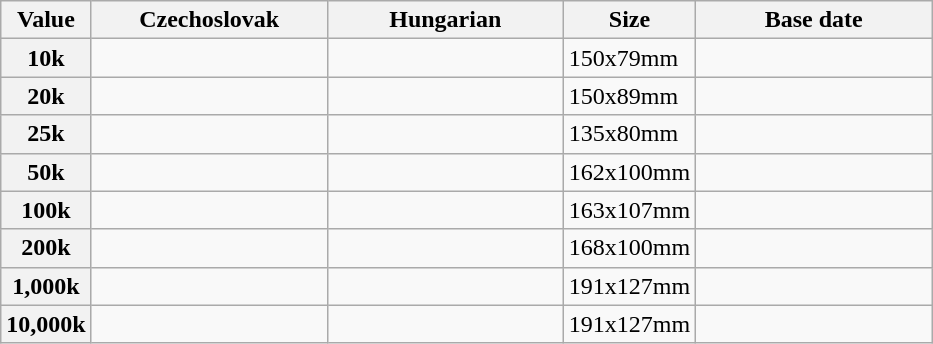<table class="wikitable">
<tr>
<th scope="col" style="width:40px;">Value</th>
<th scope="col" style="width:150px;">Czechoslovak</th>
<th scope="col" style="width:150px;">Hungarian</th>
<th scope="col" style="width:70px;" class="unsortable">Size</th>
<th scope="col" style="width:150px;" class="unsortable">Base date</th>
</tr>
<tr>
<th>10k</th>
<td></td>
<td></td>
<td>150x79mm</td>
<td></td>
</tr>
<tr>
<th>20k</th>
<td></td>
<td></td>
<td>150x89mm</td>
<td></td>
</tr>
<tr>
<th>25k</th>
<td></td>
<td></td>
<td>135x80mm</td>
<td></td>
</tr>
<tr>
<th>50k</th>
<td></td>
<td></td>
<td>162x100mm</td>
<td></td>
</tr>
<tr>
<th>100k</th>
<td></td>
<td></td>
<td>163x107mm</td>
<td></td>
</tr>
<tr>
<th>200k</th>
<td></td>
<td></td>
<td>168x100mm</td>
<td></td>
</tr>
<tr>
<th>1,000k</th>
<td></td>
<td></td>
<td>191x127mm</td>
<td></td>
</tr>
<tr>
<th>10,000k</th>
<td></td>
<td></td>
<td>191x127mm</td>
<td></td>
</tr>
</table>
